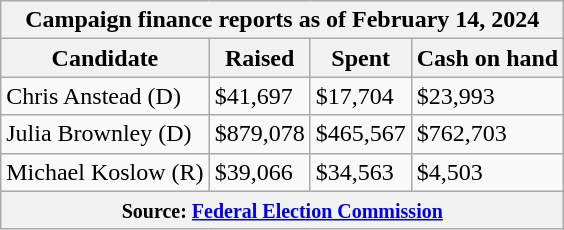<table class="wikitable sortable">
<tr>
<th colspan=4>Campaign finance reports as of February 14, 2024</th>
</tr>
<tr style="text-align:center;">
<th>Candidate</th>
<th>Raised</th>
<th>Spent</th>
<th>Cash on hand</th>
</tr>
<tr>
<td>Chris Anstead (D)</td>
<td>$41,697</td>
<td>$17,704</td>
<td>$23,993</td>
</tr>
<tr>
<td>Julia Brownley (D)</td>
<td>$879,078</td>
<td>$465,567</td>
<td>$762,703</td>
</tr>
<tr>
<td>Michael Koslow (R)</td>
<td>$39,066</td>
<td>$34,563</td>
<td>$4,503</td>
</tr>
<tr>
<th colspan="4"><small>Source: <a href='#'>Federal Election Commission</a></small></th>
</tr>
</table>
